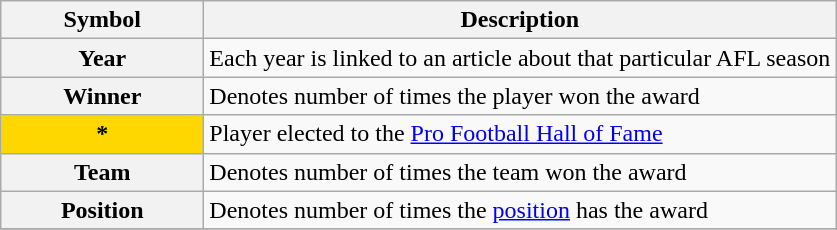<table class="wikitable plainrowheaders">
<tr>
<th style="width:8em;">Symbol</th>
<th>Description</th>
</tr>
<tr>
<th scope="row" style="text-align:center;"><strong>Year</strong></th>
<td>Each year is linked to an article about that particular AFL season</td>
</tr>
<tr>
<th scope="row" style="text-align:center;"><strong>Winner</strong> </th>
<td>Denotes number of times the player won the award</td>
</tr>
<tr>
<th scope="row" style="text-align:center; background:#FFD700;">*</th>
<td>Player elected to the <a href='#'>Pro Football Hall of Fame</a></td>
</tr>
<tr>
<th scope="row" style="text-align:center;"><strong>Team</strong> </th>
<td>Denotes number of times the team won the award</td>
</tr>
<tr>
<th scope="row" style="text-align:center;"><strong>Position</strong> </th>
<td>Denotes number of times the <a href='#'>position</a> has the award</td>
</tr>
<tr>
</tr>
</table>
